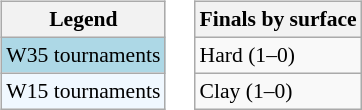<table>
<tr valign=top>
<td><br><table class="wikitable" style=font-size:90%>
<tr>
<th>Legend</th>
</tr>
<tr style="background:lightblue;">
<td>W35 tournaments</td>
</tr>
<tr style="background:#f0f8ff;">
<td>W15 tournaments</td>
</tr>
</table>
</td>
<td><br><table class="wikitable" style=font-size:90%>
<tr>
<th>Finals by surface</th>
</tr>
<tr>
<td>Hard (1–0)</td>
</tr>
<tr>
<td>Clay (1–0)</td>
</tr>
</table>
</td>
</tr>
</table>
